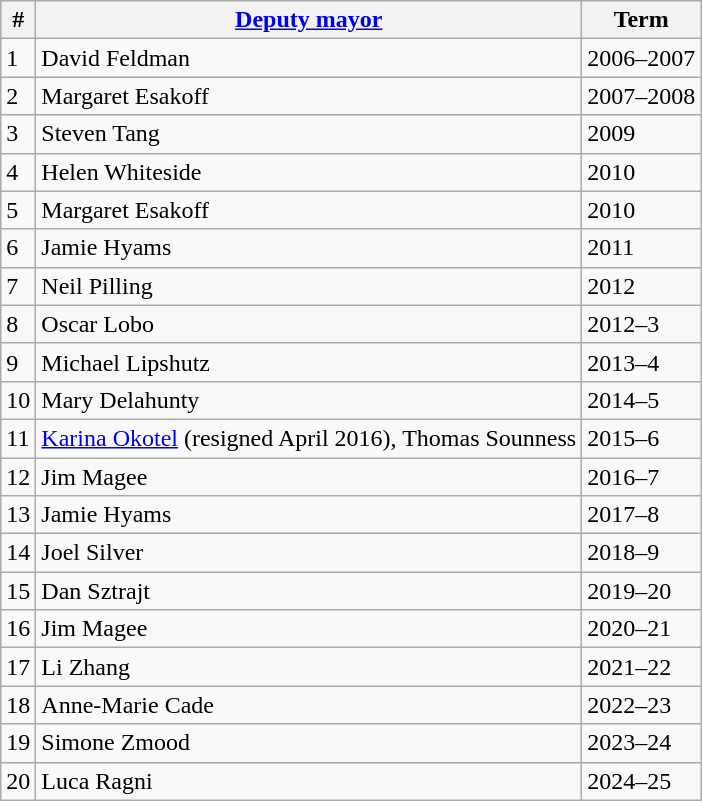<table class="wikitable">
<tr>
<th>#</th>
<th><a href='#'>Deputy mayor</a></th>
<th>Term</th>
</tr>
<tr>
<td>1</td>
<td>David Feldman</td>
<td>2006–2007</td>
</tr>
<tr>
<td>2</td>
<td>Margaret Esakoff</td>
<td>2007–2008</td>
</tr>
<tr>
<td>3</td>
<td>Steven Tang</td>
<td>2009</td>
</tr>
<tr>
<td>4</td>
<td>Helen Whiteside</td>
<td>2010</td>
</tr>
<tr>
<td>5</td>
<td>Margaret Esakoff</td>
<td>2010</td>
</tr>
<tr>
<td>6</td>
<td>Jamie Hyams</td>
<td>2011</td>
</tr>
<tr>
<td>7</td>
<td>Neil Pilling</td>
<td>2012</td>
</tr>
<tr>
<td>8</td>
<td>Oscar Lobo</td>
<td>2012–3</td>
</tr>
<tr>
<td>9</td>
<td>Michael Lipshutz</td>
<td>2013–4</td>
</tr>
<tr>
<td>10</td>
<td>Mary Delahunty</td>
<td>2014–5</td>
</tr>
<tr>
<td>11</td>
<td><a href='#'>Karina Okotel</a> (resigned April 2016), Thomas Sounness</td>
<td>2015–6</td>
</tr>
<tr>
<td>12</td>
<td>Jim Magee</td>
<td>2016–7</td>
</tr>
<tr>
<td>13</td>
<td>Jamie Hyams</td>
<td>2017–8</td>
</tr>
<tr>
<td>14</td>
<td>Joel Silver</td>
<td>2018–9</td>
</tr>
<tr>
<td>15</td>
<td>Dan Sztrajt</td>
<td>2019–20</td>
</tr>
<tr>
<td>16</td>
<td>Jim Magee</td>
<td>2020–21</td>
</tr>
<tr>
<td>17</td>
<td>Li Zhang</td>
<td>2021–22</td>
</tr>
<tr>
<td>18</td>
<td>Anne-Marie Cade</td>
<td>2022–23</td>
</tr>
<tr>
<td>19</td>
<td>Simone Zmood</td>
<td>2023–24</td>
</tr>
<tr>
<td>20</td>
<td>Luca Ragni</td>
<td>2024–25</td>
</tr>
</table>
